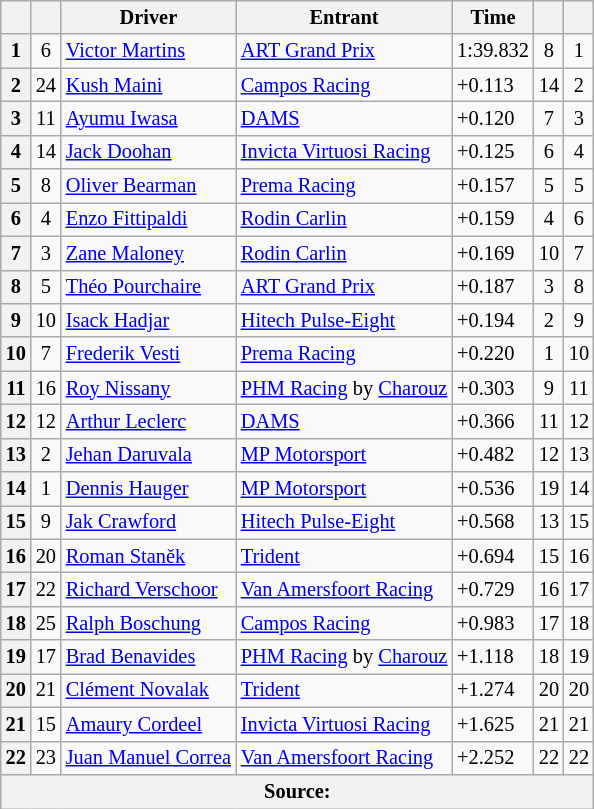<table class="wikitable" style="font-size:85%">
<tr>
<th scope="col"></th>
<th scope="col"></th>
<th scope="col">Driver</th>
<th scope="col">Entrant</th>
<th scope="col">Time</th>
<th scope="col"></th>
<th scope="col"></th>
</tr>
<tr>
<th>1</th>
<td align="center">6</td>
<td> <a href='#'>Victor Martins</a></td>
<td><a href='#'>ART Grand Prix</a></td>
<td>1:39.832</td>
<td align="center">8</td>
<td align="center">1</td>
</tr>
<tr>
<th>2</th>
<td align="center">24</td>
<td> <a href='#'>Kush Maini</a></td>
<td><a href='#'>Campos Racing</a></td>
<td>+0.113</td>
<td align="center">14</td>
<td align="center">2</td>
</tr>
<tr>
<th>3</th>
<td align="center">11</td>
<td> <a href='#'>Ayumu Iwasa</a></td>
<td><a href='#'>DAMS</a></td>
<td>+0.120</td>
<td align="center">7</td>
<td align="center">3</td>
</tr>
<tr>
<th>4</th>
<td align="center">14</td>
<td> <a href='#'>Jack Doohan</a></td>
<td><a href='#'>Invicta Virtuosi Racing</a></td>
<td>+0.125</td>
<td align="center">6</td>
<td align="center">4</td>
</tr>
<tr>
<th>5</th>
<td align="center">8</td>
<td> <a href='#'>Oliver Bearman</a></td>
<td><a href='#'>Prema Racing</a></td>
<td>+0.157</td>
<td align="center">5</td>
<td align="center">5</td>
</tr>
<tr>
<th>6</th>
<td align="center">4</td>
<td> <a href='#'>Enzo Fittipaldi</a></td>
<td><a href='#'>Rodin Carlin</a></td>
<td>+0.159</td>
<td align="center">4</td>
<td align="center">6</td>
</tr>
<tr>
<th>7</th>
<td align="center">3</td>
<td> <a href='#'>Zane Maloney</a></td>
<td><a href='#'>Rodin Carlin</a></td>
<td>+0.169</td>
<td align="center">10</td>
<td align="center">7</td>
</tr>
<tr>
<th>8</th>
<td align="center">5</td>
<td> <a href='#'>Théo Pourchaire</a></td>
<td><a href='#'>ART Grand Prix</a></td>
<td>+0.187</td>
<td align="center">3</td>
<td align="center">8</td>
</tr>
<tr>
<th>9</th>
<td align="center">10</td>
<td> <a href='#'>Isack Hadjar</a></td>
<td><a href='#'>Hitech Pulse-Eight</a></td>
<td>+0.194</td>
<td align="center">2</td>
<td align="center">9</td>
</tr>
<tr>
<th>10</th>
<td align="center">7</td>
<td> <a href='#'>Frederik Vesti</a></td>
<td><a href='#'>Prema Racing</a></td>
<td>+0.220</td>
<td align="center">1</td>
<td align="center">10</td>
</tr>
<tr>
<th>11</th>
<td align="center">16</td>
<td> <a href='#'>Roy Nissany</a></td>
<td><a href='#'>PHM Racing</a> by <a href='#'>Charouz</a></td>
<td>+0.303</td>
<td align="center">9</td>
<td align="center">11</td>
</tr>
<tr>
<th>12</th>
<td align="center">12</td>
<td> <a href='#'>Arthur Leclerc</a></td>
<td><a href='#'>DAMS</a></td>
<td>+0.366</td>
<td align="center">11</td>
<td align="center">12</td>
</tr>
<tr>
<th>13</th>
<td align="center">2</td>
<td> <a href='#'>Jehan Daruvala</a></td>
<td><a href='#'>MP Motorsport</a></td>
<td>+0.482</td>
<td align="center">12</td>
<td align="center">13</td>
</tr>
<tr>
<th>14</th>
<td align="center">1</td>
<td> <a href='#'>Dennis Hauger</a></td>
<td><a href='#'>MP Motorsport</a></td>
<td>+0.536</td>
<td align="center">19</td>
<td align="center">14</td>
</tr>
<tr>
<th>15</th>
<td align="center">9</td>
<td> <a href='#'>Jak Crawford</a></td>
<td><a href='#'>Hitech Pulse-Eight</a></td>
<td>+0.568</td>
<td align="center">13</td>
<td align="center">15</td>
</tr>
<tr>
<th>16</th>
<td align="center">20</td>
<td> <a href='#'>Roman Staněk</a></td>
<td><a href='#'>Trident</a></td>
<td>+0.694</td>
<td align="center">15</td>
<td align="center">16</td>
</tr>
<tr>
<th>17</th>
<td align="center">22</td>
<td> <a href='#'>Richard Verschoor</a></td>
<td><a href='#'>Van Amersfoort Racing</a></td>
<td>+0.729</td>
<td align="center">16</td>
<td align="center">17</td>
</tr>
<tr>
<th>18</th>
<td align="center">25</td>
<td> <a href='#'>Ralph Boschung</a></td>
<td><a href='#'>Campos Racing</a></td>
<td>+0.983</td>
<td align="center">17</td>
<td align="center">18</td>
</tr>
<tr>
<th>19</th>
<td align="center">17</td>
<td> <a href='#'>Brad Benavides</a></td>
<td><a href='#'>PHM Racing</a> by <a href='#'>Charouz</a></td>
<td>+1.118</td>
<td align="center">18</td>
<td align="center">19</td>
</tr>
<tr>
<th>20</th>
<td align="center">21</td>
<td> <a href='#'>Clément Novalak</a></td>
<td><a href='#'>Trident</a></td>
<td>+1.274</td>
<td align="center">20</td>
<td align="center">20</td>
</tr>
<tr>
<th>21</th>
<td align="center">15</td>
<td> <a href='#'>Amaury Cordeel</a></td>
<td><a href='#'>Invicta Virtuosi Racing</a></td>
<td>+1.625</td>
<td align="center">21</td>
<td align="center">21</td>
</tr>
<tr>
<th>22</th>
<td align="center">23</td>
<td> <a href='#'>Juan Manuel Correa</a></td>
<td><a href='#'>Van Amersfoort Racing</a></td>
<td>+2.252</td>
<td align="center">22</td>
<td align="center">22</td>
</tr>
<tr>
<th colspan="7">Source:</th>
</tr>
</table>
